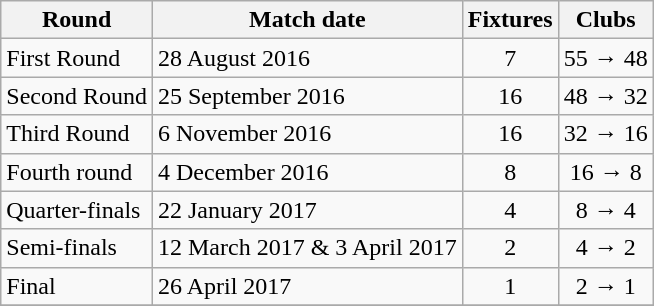<table class="wikitable" style="text-align: center">
<tr>
<th>Round</th>
<th>Match date</th>
<th>Fixtures</th>
<th>Clubs</th>
</tr>
<tr>
<td align=left>First Round</td>
<td align=left>28 August 2016</td>
<td>7</td>
<td>55 → 48</td>
</tr>
<tr>
<td align=left>Second Round</td>
<td align=left>25 September 2016</td>
<td>16</td>
<td>48 → 32</td>
</tr>
<tr>
<td align=left>Third Round</td>
<td align=left>6 November 2016</td>
<td>16</td>
<td>32 → 16</td>
</tr>
<tr>
<td align=left>Fourth round</td>
<td align=left>4 December 2016</td>
<td>8</td>
<td>16 → 8</td>
</tr>
<tr>
<td align=left>Quarter-finals</td>
<td align=left>22 January 2017</td>
<td>4</td>
<td>8 → 4</td>
</tr>
<tr>
<td align=left>Semi-finals</td>
<td align=left>12 March 2017 & 3 April 2017</td>
<td>2</td>
<td>4 → 2</td>
</tr>
<tr>
<td align=left>Final</td>
<td align=left>26 April 2017</td>
<td>1</td>
<td>2 → 1</td>
</tr>
<tr>
</tr>
</table>
